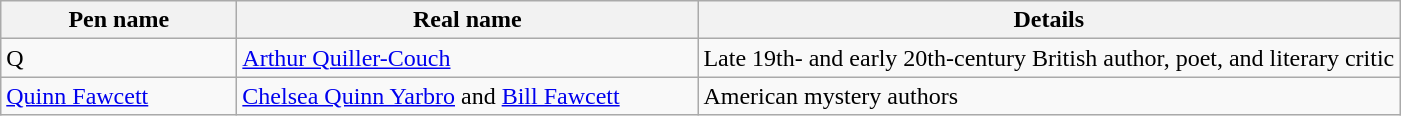<table class="wikitable sortable">
<tr>
<th style="width:150px;">Pen name</th>
<th style="width:300px;">Real name</th>
<th class=unsortable>Details</th>
</tr>
<tr>
<td>Q</td>
<td><a href='#'>Arthur Quiller-Couch</a></td>
<td>Late 19th- and early 20th-century British author, poet, and literary critic</td>
</tr>
<tr>
<td><a href='#'>Quinn Fawcett</a></td>
<td><a href='#'>Chelsea Quinn Yarbro</a> and <a href='#'>Bill Fawcett</a></td>
<td>American mystery authors</td>
</tr>
</table>
